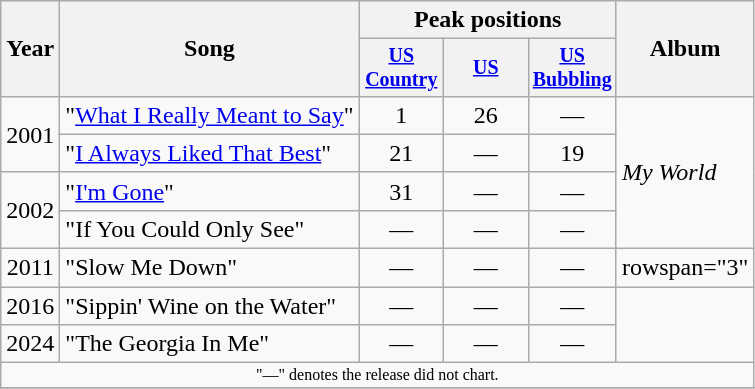<table class="wikitable" style="text-align:center;">
<tr>
<th rowspan="2">Year</th>
<th rowspan="2">Song</th>
<th colspan="3">Peak positions</th>
<th rowspan="2">Album</th>
</tr>
<tr style="font-size:smaller;">
<th width="50"><a href='#'>US Country</a></th>
<th width="50"><a href='#'>US</a></th>
<th width="50"><a href='#'>US Bubbling</a></th>
</tr>
<tr>
<td rowspan="2">2001</td>
<td align="left">"<a href='#'>What I Really Meant to Say</a>"</td>
<td>1</td>
<td>26</td>
<td>—</td>
<td align="left" rowspan="4"><em>My World</em></td>
</tr>
<tr>
<td align="left">"<a href='#'>I Always Liked That Best</a>"</td>
<td>21</td>
<td>—</td>
<td>19</td>
</tr>
<tr>
<td rowspan="2">2002</td>
<td align="left">"<a href='#'>I'm Gone</a>"</td>
<td>31</td>
<td>—</td>
<td>—</td>
</tr>
<tr>
<td align="left">"If You Could Only See"</td>
<td>—</td>
<td>—</td>
<td>—</td>
</tr>
<tr>
<td>2011</td>
<td align="left">"Slow Me Down"</td>
<td>—</td>
<td>—</td>
<td>—</td>
<td>rowspan="3" </td>
</tr>
<tr>
<td>2016</td>
<td align="left">"Sippin' Wine on the Water"</td>
<td>—</td>
<td>—</td>
<td>—</td>
</tr>
<tr>
<td>2024</td>
<td align="left">"The Georgia In Me"</td>
<td>—</td>
<td>—</td>
<td>—</td>
</tr>
<tr>
<td align="center" colspan="6" style="font-size:8pt">"—" denotes the release did not chart.</td>
</tr>
<tr>
</tr>
</table>
